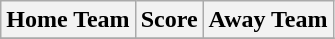<table class="wikitable" style="text-align: center">
<tr>
<th>Home Team</th>
<th>Score</th>
<th>Away Team</th>
</tr>
<tr>
</tr>
</table>
